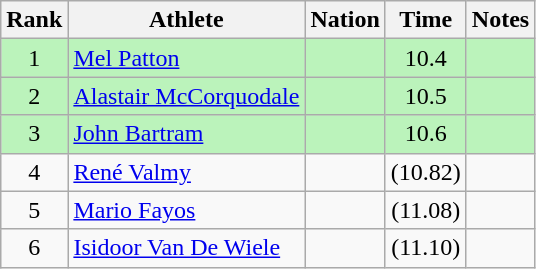<table class="wikitable sortable" style="text-align:center">
<tr>
<th>Rank</th>
<th>Athlete</th>
<th>Nation</th>
<th>Time</th>
<th>Notes</th>
</tr>
<tr bgcolor=#bbf3bb>
<td>1</td>
<td align=left><a href='#'>Mel Patton</a></td>
<td align=left></td>
<td>10.4</td>
<td></td>
</tr>
<tr bgcolor=#bbf3bb>
<td>2</td>
<td align=left><a href='#'>Alastair McCorquodale</a></td>
<td align=left></td>
<td>10.5</td>
<td></td>
</tr>
<tr bgcolor=#bbf3bb>
<td>3</td>
<td align=left><a href='#'>John Bartram</a></td>
<td align=left></td>
<td>10.6</td>
<td></td>
</tr>
<tr>
<td>4</td>
<td align=left><a href='#'>René Valmy</a></td>
<td align=left></td>
<td>(10.82)</td>
<td></td>
</tr>
<tr>
<td>5</td>
<td align=left><a href='#'>Mario Fayos</a></td>
<td align=left></td>
<td>(11.08)</td>
<td></td>
</tr>
<tr>
<td>6</td>
<td align=left><a href='#'>Isidoor Van De Wiele</a></td>
<td align=left></td>
<td>(11.10)</td>
<td></td>
</tr>
</table>
